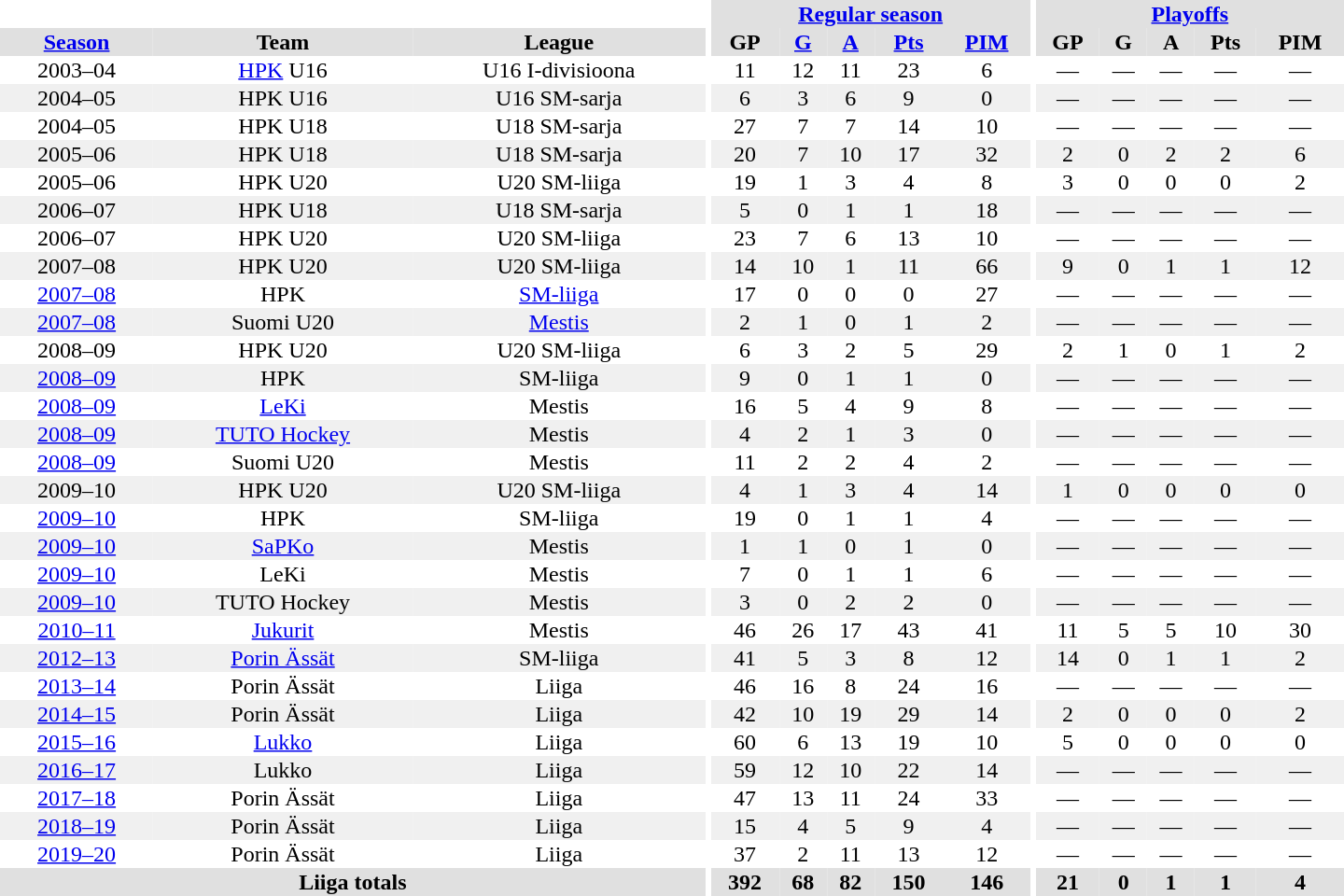<table border="0" cellpadding="1" cellspacing="0" style="text-align:center; width:60em">
<tr bgcolor="#e0e0e0">
<th colspan="3" bgcolor="#ffffff"></th>
<th rowspan="99" bgcolor="#ffffff"></th>
<th colspan="5"><a href='#'>Regular season</a></th>
<th rowspan="99" bgcolor="#ffffff"></th>
<th colspan="5"><a href='#'>Playoffs</a></th>
</tr>
<tr bgcolor="#e0e0e0">
<th><a href='#'>Season</a></th>
<th>Team</th>
<th>League</th>
<th>GP</th>
<th><a href='#'>G</a></th>
<th><a href='#'>A</a></th>
<th><a href='#'>Pts</a></th>
<th><a href='#'>PIM</a></th>
<th>GP</th>
<th>G</th>
<th>A</th>
<th>Pts</th>
<th>PIM</th>
</tr>
<tr>
<td>2003–04</td>
<td><a href='#'>HPK</a> U16</td>
<td>U16 I-divisioona</td>
<td>11</td>
<td>12</td>
<td>11</td>
<td>23</td>
<td>6</td>
<td>—</td>
<td>—</td>
<td>—</td>
<td>—</td>
<td>—</td>
</tr>
<tr bgcolor="#f0f0f0">
<td>2004–05</td>
<td>HPK U16</td>
<td>U16 SM-sarja</td>
<td>6</td>
<td>3</td>
<td>6</td>
<td>9</td>
<td>0</td>
<td>—</td>
<td>—</td>
<td>—</td>
<td>—</td>
<td>—</td>
</tr>
<tr>
<td>2004–05</td>
<td>HPK U18</td>
<td>U18 SM-sarja</td>
<td>27</td>
<td>7</td>
<td>7</td>
<td>14</td>
<td>10</td>
<td>—</td>
<td>—</td>
<td>—</td>
<td>—</td>
<td>—</td>
</tr>
<tr bgcolor="#f0f0f0">
<td>2005–06</td>
<td>HPK U18</td>
<td>U18 SM-sarja</td>
<td>20</td>
<td>7</td>
<td>10</td>
<td>17</td>
<td>32</td>
<td>2</td>
<td>0</td>
<td>2</td>
<td>2</td>
<td>6</td>
</tr>
<tr>
<td>2005–06</td>
<td>HPK U20</td>
<td>U20 SM-liiga</td>
<td>19</td>
<td>1</td>
<td>3</td>
<td>4</td>
<td>8</td>
<td>3</td>
<td>0</td>
<td>0</td>
<td>0</td>
<td>2</td>
</tr>
<tr bgcolor="#f0f0f0">
<td>2006–07</td>
<td>HPK U18</td>
<td>U18 SM-sarja</td>
<td>5</td>
<td>0</td>
<td>1</td>
<td>1</td>
<td>18</td>
<td>—</td>
<td>—</td>
<td>—</td>
<td>—</td>
<td>—</td>
</tr>
<tr>
<td>2006–07</td>
<td>HPK U20</td>
<td>U20 SM-liiga</td>
<td>23</td>
<td>7</td>
<td>6</td>
<td>13</td>
<td>10</td>
<td>—</td>
<td>—</td>
<td>—</td>
<td>—</td>
<td>—</td>
</tr>
<tr bgcolor="#f0f0f0">
<td>2007–08</td>
<td>HPK U20</td>
<td>U20 SM-liiga</td>
<td>14</td>
<td>10</td>
<td>1</td>
<td>11</td>
<td>66</td>
<td>9</td>
<td>0</td>
<td>1</td>
<td>1</td>
<td>12</td>
</tr>
<tr>
<td><a href='#'>2007–08</a></td>
<td>HPK</td>
<td><a href='#'>SM-liiga</a></td>
<td>17</td>
<td>0</td>
<td>0</td>
<td>0</td>
<td>27</td>
<td>—</td>
<td>—</td>
<td>—</td>
<td>—</td>
<td>—</td>
</tr>
<tr bgcolor="#f0f0f0">
<td><a href='#'>2007–08</a></td>
<td>Suomi U20</td>
<td><a href='#'>Mestis</a></td>
<td>2</td>
<td>1</td>
<td>0</td>
<td>1</td>
<td>2</td>
<td>—</td>
<td>—</td>
<td>—</td>
<td>—</td>
<td>—</td>
</tr>
<tr>
<td>2008–09</td>
<td>HPK U20</td>
<td>U20 SM-liiga</td>
<td>6</td>
<td>3</td>
<td>2</td>
<td>5</td>
<td>29</td>
<td>2</td>
<td>1</td>
<td>0</td>
<td>1</td>
<td>2</td>
</tr>
<tr bgcolor="#f0f0f0">
<td><a href='#'>2008–09</a></td>
<td>HPK</td>
<td>SM-liiga</td>
<td>9</td>
<td>0</td>
<td>1</td>
<td>1</td>
<td>0</td>
<td>—</td>
<td>—</td>
<td>—</td>
<td>—</td>
<td>—</td>
</tr>
<tr>
<td><a href='#'>2008–09</a></td>
<td><a href='#'>LeKi</a></td>
<td>Mestis</td>
<td>16</td>
<td>5</td>
<td>4</td>
<td>9</td>
<td>8</td>
<td>—</td>
<td>—</td>
<td>—</td>
<td>—</td>
<td>—</td>
</tr>
<tr bgcolor="#f0f0f0">
<td><a href='#'>2008–09</a></td>
<td><a href='#'>TUTO Hockey</a></td>
<td>Mestis</td>
<td>4</td>
<td>2</td>
<td>1</td>
<td>3</td>
<td>0</td>
<td>—</td>
<td>—</td>
<td>—</td>
<td>—</td>
<td>—</td>
</tr>
<tr>
<td><a href='#'>2008–09</a></td>
<td>Suomi U20</td>
<td>Mestis</td>
<td>11</td>
<td>2</td>
<td>2</td>
<td>4</td>
<td>2</td>
<td>—</td>
<td>—</td>
<td>—</td>
<td>—</td>
<td>—</td>
</tr>
<tr bgcolor="#f0f0f0">
<td>2009–10</td>
<td>HPK U20</td>
<td>U20 SM-liiga</td>
<td>4</td>
<td>1</td>
<td>3</td>
<td>4</td>
<td>14</td>
<td>1</td>
<td>0</td>
<td>0</td>
<td>0</td>
<td>0</td>
</tr>
<tr>
<td><a href='#'>2009–10</a></td>
<td>HPK</td>
<td>SM-liiga</td>
<td>19</td>
<td>0</td>
<td>1</td>
<td>1</td>
<td>4</td>
<td>—</td>
<td>—</td>
<td>—</td>
<td>—</td>
<td>—</td>
</tr>
<tr bgcolor="#f0f0f0">
<td><a href='#'>2009–10</a></td>
<td><a href='#'>SaPKo</a></td>
<td>Mestis</td>
<td>1</td>
<td>1</td>
<td>0</td>
<td>1</td>
<td>0</td>
<td>—</td>
<td>—</td>
<td>—</td>
<td>—</td>
<td>—</td>
</tr>
<tr>
<td><a href='#'>2009–10</a></td>
<td>LeKi</td>
<td>Mestis</td>
<td>7</td>
<td>0</td>
<td>1</td>
<td>1</td>
<td>6</td>
<td>—</td>
<td>—</td>
<td>—</td>
<td>—</td>
<td>—</td>
</tr>
<tr bgcolor="#f0f0f0">
<td><a href='#'>2009–10</a></td>
<td>TUTO Hockey</td>
<td>Mestis</td>
<td>3</td>
<td>0</td>
<td>2</td>
<td>2</td>
<td>0</td>
<td>—</td>
<td>—</td>
<td>—</td>
<td>—</td>
<td>—</td>
</tr>
<tr>
<td><a href='#'>2010–11</a></td>
<td><a href='#'>Jukurit</a></td>
<td>Mestis</td>
<td>46</td>
<td>26</td>
<td>17</td>
<td>43</td>
<td>41</td>
<td>11</td>
<td>5</td>
<td>5</td>
<td>10</td>
<td>30</td>
</tr>
<tr bgcolor="#f0f0f0">
<td><a href='#'>2012–13</a></td>
<td><a href='#'>Porin Ässät</a></td>
<td>SM-liiga</td>
<td>41</td>
<td>5</td>
<td>3</td>
<td>8</td>
<td>12</td>
<td>14</td>
<td>0</td>
<td>1</td>
<td>1</td>
<td>2</td>
</tr>
<tr>
<td><a href='#'>2013–14</a></td>
<td>Porin Ässät</td>
<td>Liiga</td>
<td>46</td>
<td>16</td>
<td>8</td>
<td>24</td>
<td>16</td>
<td>—</td>
<td>—</td>
<td>—</td>
<td>—</td>
<td>—</td>
</tr>
<tr bgcolor="#f0f0f0">
<td><a href='#'>2014–15</a></td>
<td>Porin Ässät</td>
<td>Liiga</td>
<td>42</td>
<td>10</td>
<td>19</td>
<td>29</td>
<td>14</td>
<td>2</td>
<td>0</td>
<td>0</td>
<td>0</td>
<td>2</td>
</tr>
<tr>
<td><a href='#'>2015–16</a></td>
<td><a href='#'>Lukko</a></td>
<td>Liiga</td>
<td>60</td>
<td>6</td>
<td>13</td>
<td>19</td>
<td>10</td>
<td>5</td>
<td>0</td>
<td>0</td>
<td>0</td>
<td>0</td>
</tr>
<tr bgcolor="#f0f0f0">
<td><a href='#'>2016–17</a></td>
<td>Lukko</td>
<td>Liiga</td>
<td>59</td>
<td>12</td>
<td>10</td>
<td>22</td>
<td>14</td>
<td>—</td>
<td>—</td>
<td>—</td>
<td>—</td>
<td>—</td>
</tr>
<tr>
<td><a href='#'>2017–18</a></td>
<td>Porin Ässät</td>
<td>Liiga</td>
<td>47</td>
<td>13</td>
<td>11</td>
<td>24</td>
<td>33</td>
<td>—</td>
<td>—</td>
<td>—</td>
<td>—</td>
<td>—</td>
</tr>
<tr bgcolor="#f0f0f0">
<td><a href='#'>2018–19</a></td>
<td>Porin Ässät</td>
<td>Liiga</td>
<td>15</td>
<td>4</td>
<td>5</td>
<td>9</td>
<td>4</td>
<td>—</td>
<td>—</td>
<td>—</td>
<td>—</td>
<td>—</td>
</tr>
<tr>
<td><a href='#'>2019–20</a></td>
<td>Porin Ässät</td>
<td>Liiga</td>
<td>37</td>
<td>2</td>
<td>11</td>
<td>13</td>
<td>12</td>
<td>—</td>
<td>—</td>
<td>—</td>
<td>—</td>
<td>—</td>
</tr>
<tr>
</tr>
<tr ALIGN="center" bgcolor="#e0e0e0">
<th colspan="3">Liiga totals</th>
<th ALIGN="center">392</th>
<th ALIGN="center">68</th>
<th ALIGN="center">82</th>
<th ALIGN="center">150</th>
<th ALIGN="center">146</th>
<th ALIGN="center">21</th>
<th ALIGN="center">0</th>
<th ALIGN="center">1</th>
<th ALIGN="center">1</th>
<th ALIGN="center">4</th>
</tr>
</table>
